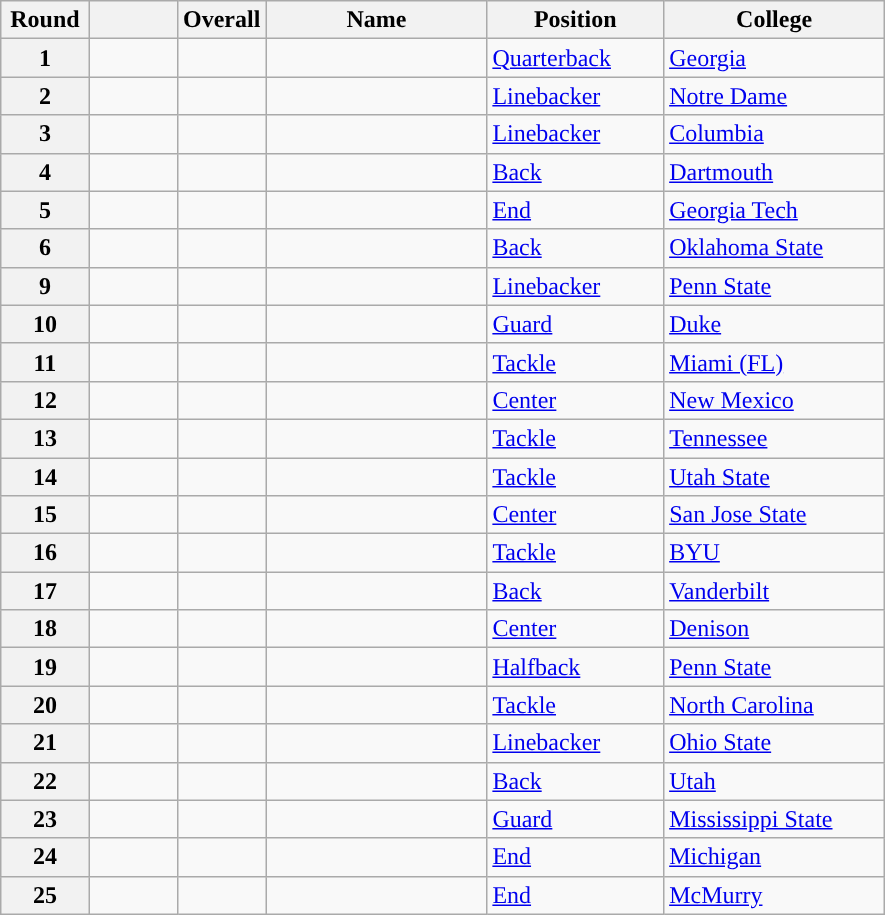<table class="wikitable sortable">
<tr>
<th scope="col" style="width: 10%;">Round</th>
<th scope="col" style="width: 10%;"></th>
<th scope="col" style="width: 10%;">Overall</th>
<th scope="col" style="width: 25%;">Name</th>
<th scope="col" style="width: 20%;">Position</th>
<th scope="col" style="width: 25%;">College</th>
</tr>
<tr>
<th scope="row">1</th>
<td></td>
<td></td>
<td></td>
<td><a href='#'>Quarterback</a></td>
<td><a href='#'>Georgia</a></td>
</tr>
<tr>
<th scope="row">2</th>
<td></td>
<td></td>
<td></td>
<td><a href='#'>Linebacker</a></td>
<td><a href='#'>Notre Dame</a></td>
</tr>
<tr>
<th scope="row">3</th>
<td></td>
<td></td>
<td></td>
<td><a href='#'>Linebacker</a></td>
<td><a href='#'>Columbia</a></td>
</tr>
<tr>
<th scope="row">4</th>
<td></td>
<td></td>
<td></td>
<td><a href='#'>Back</a></td>
<td><a href='#'>Dartmouth</a></td>
</tr>
<tr>
<th scope="row">5</th>
<td></td>
<td></td>
<td></td>
<td><a href='#'>End</a></td>
<td><a href='#'>Georgia Tech</a></td>
</tr>
<tr>
<th scope="row">6</th>
<td></td>
<td></td>
<td></td>
<td><a href='#'>Back</a></td>
<td><a href='#'>Oklahoma State</a></td>
</tr>
<tr>
<th scope="row">9</th>
<td></td>
<td></td>
<td></td>
<td><a href='#'>Linebacker</a></td>
<td><a href='#'>Penn State</a></td>
</tr>
<tr>
<th scope="row">10</th>
<td></td>
<td></td>
<td></td>
<td><a href='#'>Guard</a></td>
<td><a href='#'>Duke</a></td>
</tr>
<tr>
<th scope="row">11</th>
<td></td>
<td></td>
<td></td>
<td><a href='#'>Tackle</a></td>
<td><a href='#'>Miami (FL)</a></td>
</tr>
<tr>
<th scope="row">12</th>
<td></td>
<td></td>
<td></td>
<td><a href='#'>Center</a></td>
<td><a href='#'>New Mexico</a></td>
</tr>
<tr>
<th scope="row">13</th>
<td></td>
<td></td>
<td></td>
<td><a href='#'>Tackle</a></td>
<td><a href='#'>Tennessee</a></td>
</tr>
<tr>
<th scope="row">14</th>
<td></td>
<td></td>
<td></td>
<td><a href='#'>Tackle</a></td>
<td><a href='#'>Utah State</a></td>
</tr>
<tr>
<th scope="row">15</th>
<td></td>
<td></td>
<td></td>
<td><a href='#'>Center</a></td>
<td><a href='#'>San Jose State</a></td>
</tr>
<tr>
<th scope="row">16</th>
<td></td>
<td></td>
<td></td>
<td><a href='#'>Tackle</a></td>
<td><a href='#'>BYU</a></td>
</tr>
<tr>
<th scope="row">17</th>
<td></td>
<td></td>
<td></td>
<td><a href='#'>Back</a></td>
<td><a href='#'>Vanderbilt</a></td>
</tr>
<tr>
<th scope="row">18</th>
<td></td>
<td></td>
<td></td>
<td><a href='#'>Center</a></td>
<td><a href='#'>Denison</a></td>
</tr>
<tr>
<th scope="row">19</th>
<td></td>
<td></td>
<td></td>
<td><a href='#'>Halfback</a></td>
<td><a href='#'>Penn State</a></td>
</tr>
<tr>
<th scope="row">20</th>
<td></td>
<td></td>
<td></td>
<td><a href='#'>Tackle</a></td>
<td><a href='#'>North Carolina</a></td>
</tr>
<tr>
<th scope="row">21</th>
<td></td>
<td></td>
<td></td>
<td><a href='#'>Linebacker</a></td>
<td><a href='#'>Ohio State</a></td>
</tr>
<tr>
<th scope="row">22</th>
<td></td>
<td></td>
<td></td>
<td><a href='#'>Back</a></td>
<td><a href='#'>Utah</a></td>
</tr>
<tr>
<th scope="row">23</th>
<td></td>
<td></td>
<td></td>
<td><a href='#'>Guard</a></td>
<td><a href='#'>Mississippi State</a></td>
</tr>
<tr>
<th scope="row">24</th>
<td></td>
<td></td>
<td></td>
<td><a href='#'>End</a></td>
<td><a href='#'>Michigan</a></td>
</tr>
<tr>
<th scope="row">25</th>
<td></td>
<td></td>
<td></td>
<td><a href='#'>End</a></td>
<td><a href='#'>McMurry</a></td>
</tr>
</table>
